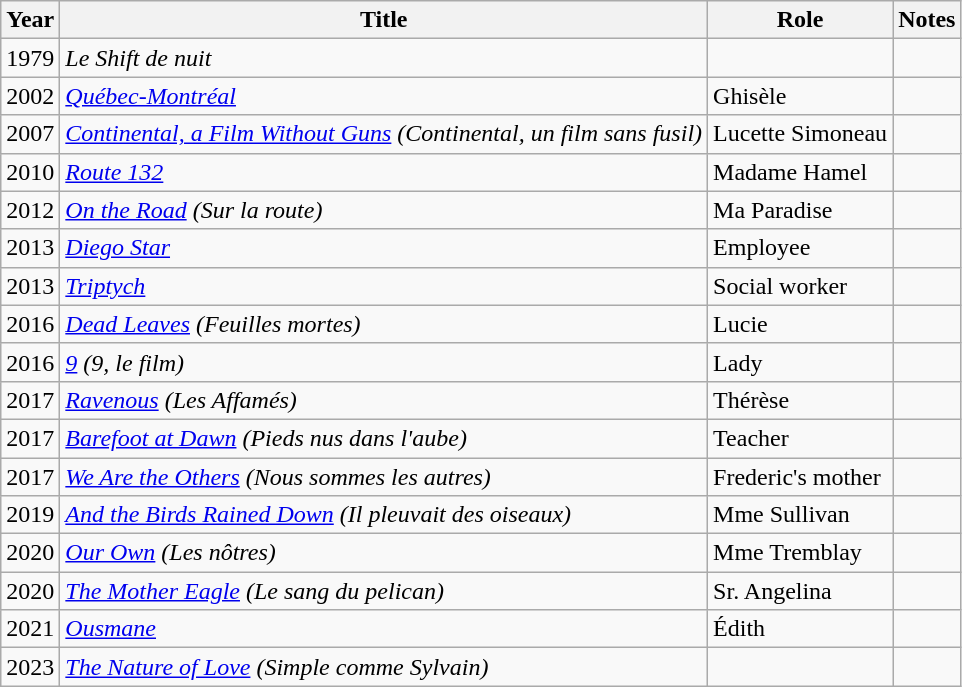<table class="wikitable sortable">
<tr>
<th>Year</th>
<th>Title</th>
<th>Role</th>
<th>Notes</th>
</tr>
<tr>
<td>1979</td>
<td><em>Le Shift de nuit</em></td>
<td></td>
<td></td>
</tr>
<tr>
<td>2002</td>
<td><em><a href='#'>Québec-Montréal</a></em></td>
<td>Ghisèle</td>
<td></td>
</tr>
<tr>
<td>2007</td>
<td><em><a href='#'>Continental, a Film Without Guns</a> (Continental, un film sans fusil)</em></td>
<td>Lucette Simoneau</td>
<td></td>
</tr>
<tr>
<td>2010</td>
<td><em><a href='#'>Route 132</a></em></td>
<td>Madame Hamel</td>
<td></td>
</tr>
<tr>
<td>2012</td>
<td><em><a href='#'>On the Road</a> (Sur la route)</em></td>
<td>Ma Paradise</td>
<td></td>
</tr>
<tr>
<td>2013</td>
<td><em><a href='#'>Diego Star</a></em></td>
<td>Employee</td>
<td></td>
</tr>
<tr>
<td>2013</td>
<td><em><a href='#'>Triptych</a></em></td>
<td>Social worker</td>
<td></td>
</tr>
<tr>
<td>2016</td>
<td><em><a href='#'>Dead Leaves</a> (Feuilles mortes)</em></td>
<td>Lucie</td>
<td></td>
</tr>
<tr>
<td>2016</td>
<td><em><a href='#'>9</a> (9, le film)</em></td>
<td>Lady</td>
<td></td>
</tr>
<tr>
<td>2017</td>
<td><em><a href='#'>Ravenous</a> (Les Affamés)</em></td>
<td>Thérèse</td>
<td></td>
</tr>
<tr>
<td>2017</td>
<td><em><a href='#'>Barefoot at Dawn</a> (Pieds nus dans l'aube)</em></td>
<td>Teacher</td>
<td></td>
</tr>
<tr>
<td>2017</td>
<td><em><a href='#'>We Are the Others</a> (Nous sommes les autres)</em></td>
<td>Frederic's mother</td>
<td></td>
</tr>
<tr>
<td>2019</td>
<td><em><a href='#'>And the Birds Rained Down</a> (Il pleuvait des oiseaux)</em></td>
<td>Mme Sullivan</td>
<td></td>
</tr>
<tr>
<td>2020</td>
<td><em><a href='#'>Our Own</a> (Les nôtres)</em></td>
<td>Mme Tremblay</td>
<td></td>
</tr>
<tr>
<td>2020</td>
<td><em><a href='#'>The Mother Eagle</a> (Le sang du pelican)</em></td>
<td>Sr. Angelina</td>
<td></td>
</tr>
<tr>
<td>2021</td>
<td><em><a href='#'>Ousmane</a></em></td>
<td>Édith</td>
<td></td>
</tr>
<tr>
<td>2023</td>
<td><em><a href='#'>The Nature of Love</a> (Simple comme Sylvain)</em></td>
<td></td>
<td></td>
</tr>
</table>
